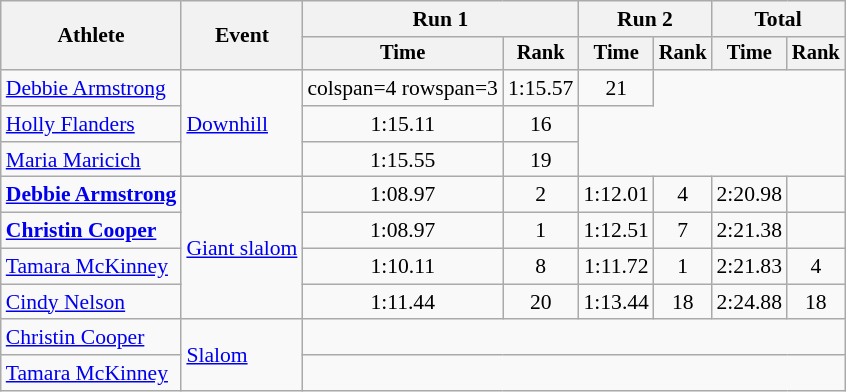<table class=wikitable style=font-size:90%;text-align:center>
<tr>
<th rowspan=2>Athlete</th>
<th rowspan=2>Event</th>
<th colspan=2>Run 1</th>
<th colspan=2>Run 2</th>
<th colspan=2>Total</th>
</tr>
<tr style=font-size:95%>
<th>Time</th>
<th>Rank</th>
<th>Time</th>
<th>Rank</th>
<th>Time</th>
<th>Rank</th>
</tr>
<tr>
<td align=left><a href='#'>Debbie Armstrong</a></td>
<td align=left rowspan=3><a href='#'>Downhill</a></td>
<td>colspan=4 rowspan=3 </td>
<td>1:15.57</td>
<td>21</td>
</tr>
<tr>
<td align=left><a href='#'>Holly Flanders</a></td>
<td>1:15.11</td>
<td>16</td>
</tr>
<tr>
<td align=left><a href='#'>Maria Maricich</a></td>
<td>1:15.55</td>
<td>19</td>
</tr>
<tr>
<td align=left><strong><a href='#'>Debbie Armstrong</a></strong></td>
<td align=left rowspan=4><a href='#'>Giant slalom</a></td>
<td>1:08.97</td>
<td>2</td>
<td>1:12.01</td>
<td>4</td>
<td>2:20.98</td>
<td></td>
</tr>
<tr>
<td align=left><strong><a href='#'>Christin Cooper</a></strong></td>
<td>1:08.97</td>
<td>1</td>
<td>1:12.51</td>
<td>7</td>
<td>2:21.38</td>
<td></td>
</tr>
<tr>
<td align=left><a href='#'>Tamara McKinney</a></td>
<td>1:10.11</td>
<td>8</td>
<td>1:11.72</td>
<td>1</td>
<td>2:21.83</td>
<td>4</td>
</tr>
<tr>
<td align=left><a href='#'>Cindy Nelson</a></td>
<td>1:11.44</td>
<td>20</td>
<td>1:13.44</td>
<td>18</td>
<td>2:24.88</td>
<td>18</td>
</tr>
<tr>
<td align=left><a href='#'>Christin Cooper</a></td>
<td align=left rowspan=2><a href='#'>Slalom</a></td>
<td colspan=6></td>
</tr>
<tr>
<td align=left><a href='#'>Tamara McKinney</a></td>
<td colspan=6></td>
</tr>
</table>
